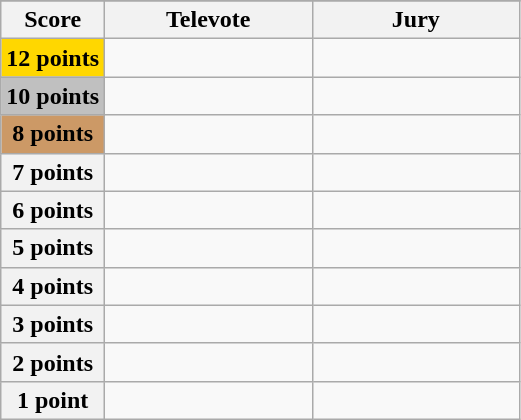<table class="wikitable">
<tr>
</tr>
<tr>
<th scope="col" width="20%">Score</th>
<th scope="col" width="40%">Televote</th>
<th scope="col" width="40%">Jury</th>
</tr>
<tr>
<th scope="row" style="background:gold">12 points</th>
<td></td>
<td></td>
</tr>
<tr>
<th scope="row" style="background:silver">10 points</th>
<td></td>
<td></td>
</tr>
<tr>
<th scope="row" style="background:#CC9966">8 points</th>
<td></td>
<td></td>
</tr>
<tr>
<th scope="row">7 points</th>
<td></td>
<td></td>
</tr>
<tr>
<th scope="row">6 points</th>
<td></td>
<td></td>
</tr>
<tr>
<th scope="row">5 points</th>
<td></td>
<td></td>
</tr>
<tr>
<th scope="row">4 points</th>
<td></td>
<td></td>
</tr>
<tr>
<th scope="row">3 points</th>
<td></td>
<td></td>
</tr>
<tr>
<th scope="row">2 points</th>
<td></td>
<td></td>
</tr>
<tr>
<th scope="row">1 point</th>
<td></td>
<td></td>
</tr>
</table>
